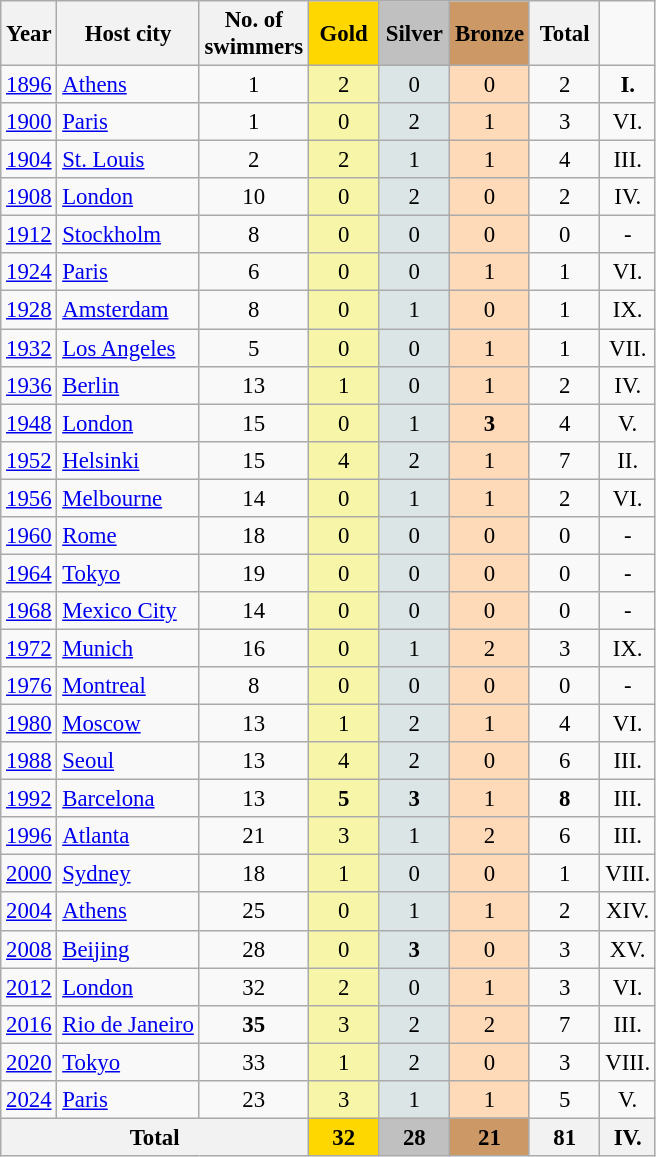<table class="wikitable" style="text-align:center; font-size:95%;">
<tr>
<th>Year</th>
<th>Host city</th>
<th>No. of<br>swimmers</th>
<td width=40 bgcolor=gold align="center"><strong>Gold</strong></td>
<td width=40 bgcolor=silver align="center"><strong>Silver</strong></td>
<td width=4 bgcolor=#cc9966 align="center"><strong>Bronze</strong></td>
<th width=40>Total</th>
</tr>
<tr align="center">
<td><a href='#'>1896</a></td>
<td align="left"> <a href='#'>Athens</a></td>
<td>1</td>
<td style="background:#F7F6A8;">2</td>
<td style="background:#DCE5E5;">0</td>
<td style="background:#FFDAB9;">0</td>
<td>2</td>
<td><strong>I.</strong></td>
</tr>
<tr align="center">
<td><a href='#'>1900</a></td>
<td align="left"> <a href='#'>Paris</a></td>
<td>1</td>
<td style="background:#F7F6A8;">0</td>
<td style="background:#DCE5E5;">2</td>
<td style="background:#FFDAB9;">1</td>
<td>3</td>
<td>VI.</td>
</tr>
<tr align="center">
<td><a href='#'>1904</a></td>
<td align="left"> <a href='#'>St. Louis</a></td>
<td>2</td>
<td style="background:#F7F6A8;">2</td>
<td style="background:#DCE5E5;">1</td>
<td style="background:#FFDAB9;">1</td>
<td>4</td>
<td>III.</td>
</tr>
<tr align="center">
<td><a href='#'>1908</a></td>
<td align="left"> <a href='#'>London</a></td>
<td>10</td>
<td style="background:#F7F6A8;">0</td>
<td style="background:#DCE5E5;">2</td>
<td style="background:#FFDAB9;">0</td>
<td>2</td>
<td>IV.</td>
</tr>
<tr align="center">
<td><a href='#'>1912</a></td>
<td align="left"> <a href='#'>Stockholm</a></td>
<td>8</td>
<td style="background:#F7F6A8;">0</td>
<td style="background:#DCE5E5;">0</td>
<td style="background:#FFDAB9;">0</td>
<td>0</td>
<td>-</td>
</tr>
<tr align="center">
<td><a href='#'>1924</a></td>
<td align="left"> <a href='#'>Paris</a></td>
<td>6</td>
<td style="background:#F7F6A8;">0</td>
<td style="background:#DCE5E5;">0</td>
<td style="background:#FFDAB9;">1</td>
<td>1</td>
<td>VI.</td>
</tr>
<tr align="center">
<td><a href='#'>1928</a></td>
<td align="left"> <a href='#'>Amsterdam</a></td>
<td>8</td>
<td style="background:#F7F6A8;">0</td>
<td style="background:#DCE5E5;">1</td>
<td style="background:#FFDAB9;">0</td>
<td>1</td>
<td>IX.</td>
</tr>
<tr align="center">
<td><a href='#'>1932</a></td>
<td align="left"> <a href='#'>Los Angeles</a></td>
<td>5</td>
<td style="background:#F7F6A8;">0</td>
<td style="background:#DCE5E5;">0</td>
<td style="background:#FFDAB9;">1</td>
<td>1</td>
<td>VII.</td>
</tr>
<tr align="center">
<td><a href='#'>1936</a></td>
<td align="left"> <a href='#'>Berlin</a></td>
<td>13</td>
<td style="background:#F7F6A8;">1</td>
<td style="background:#DCE5E5;">0</td>
<td style="background:#FFDAB9;">1</td>
<td>2</td>
<td>IV.</td>
</tr>
<tr align="center">
<td><a href='#'>1948</a></td>
<td align="left"> <a href='#'>London</a></td>
<td>15</td>
<td style="background:#F7F6A8;">0</td>
<td style="background:#DCE5E5;">1</td>
<td style="background:#FFDAB9;"><strong>3</strong></td>
<td>4</td>
<td>V.</td>
</tr>
<tr align="center">
<td><a href='#'>1952</a></td>
<td align="left"> <a href='#'>Helsinki</a></td>
<td>15</td>
<td style="background:#F7F6A8;">4</td>
<td style="background:#DCE5E5;">2</td>
<td style="background:#FFDAB9;">1</td>
<td>7</td>
<td>II.</td>
</tr>
<tr align="center">
<td><a href='#'>1956</a></td>
<td align="left"> <a href='#'>Melbourne</a></td>
<td>14</td>
<td style="background:#F7F6A8;">0</td>
<td style="background:#DCE5E5;">1</td>
<td style="background:#FFDAB9;">1</td>
<td>2</td>
<td>VI.</td>
</tr>
<tr align="center">
<td><a href='#'>1960</a></td>
<td align="left"> <a href='#'>Rome</a></td>
<td>18</td>
<td style="background:#F7F6A8;">0</td>
<td style="background:#DCE5E5;">0</td>
<td style="background:#FFDAB9;">0</td>
<td>0</td>
<td>-</td>
</tr>
<tr align="center">
<td><a href='#'>1964</a></td>
<td align="left"> <a href='#'>Tokyo</a></td>
<td>19</td>
<td style="background:#F7F6A8;">0</td>
<td style="background:#DCE5E5;">0</td>
<td style="background:#FFDAB9;">0</td>
<td>0</td>
<td>-</td>
</tr>
<tr align="center">
<td><a href='#'>1968</a></td>
<td align="left"> <a href='#'>Mexico City</a></td>
<td>14</td>
<td style="background:#F7F6A8;">0</td>
<td style="background:#DCE5E5;">0</td>
<td style="background:#FFDAB9;">0</td>
<td>0</td>
<td>-</td>
</tr>
<tr align="center">
<td><a href='#'>1972</a></td>
<td align="left"> <a href='#'>Munich</a></td>
<td>16</td>
<td style="background:#F7F6A8;">0</td>
<td style="background:#DCE5E5;">1</td>
<td style="background:#FFDAB9;">2</td>
<td>3</td>
<td>IX.</td>
</tr>
<tr align="center">
<td><a href='#'>1976</a></td>
<td align="left"> <a href='#'>Montreal</a></td>
<td>8</td>
<td style="background:#F7F6A8;">0</td>
<td style="background:#DCE5E5;">0</td>
<td style="background:#FFDAB9;">0</td>
<td>0</td>
<td>-</td>
</tr>
<tr align="center">
<td><a href='#'>1980</a></td>
<td align="left"> <a href='#'>Moscow</a></td>
<td>13</td>
<td style="background:#F7F6A8;">1</td>
<td style="background:#DCE5E5;">2</td>
<td style="background:#FFDAB9;">1</td>
<td>4</td>
<td>VI.</td>
</tr>
<tr align="center">
<td><a href='#'>1988</a></td>
<td align="left"> <a href='#'>Seoul</a></td>
<td>13</td>
<td style="background:#F7F6A8;">4</td>
<td style="background:#DCE5E5;">2</td>
<td style="background:#FFDAB9;">0</td>
<td>6</td>
<td>III.</td>
</tr>
<tr align="center">
<td><a href='#'>1992</a></td>
<td align="left"> <a href='#'>Barcelona</a></td>
<td>13</td>
<td style="background:#F7F6A8;"><strong>5</strong></td>
<td style="background:#DCE5E5;"><strong>3</strong></td>
<td style="background:#FFDAB9;">1</td>
<td><strong>8</strong></td>
<td>III.</td>
</tr>
<tr align="center">
<td><a href='#'>1996</a></td>
<td align="left"> <a href='#'>Atlanta</a></td>
<td>21</td>
<td style="background:#F7F6A8;">3</td>
<td style="background:#DCE5E5;">1</td>
<td style="background:#FFDAB9;">2</td>
<td>6</td>
<td>III.</td>
</tr>
<tr align="center">
<td><a href='#'>2000</a></td>
<td align="left"> <a href='#'>Sydney</a></td>
<td>18</td>
<td style="background:#F7F6A8;">1</td>
<td style="background:#DCE5E5;">0</td>
<td style="background:#FFDAB9;">0</td>
<td>1</td>
<td>VIII.</td>
</tr>
<tr align="center">
<td><a href='#'>2004</a></td>
<td align="left"> <a href='#'>Athens</a></td>
<td>25</td>
<td style="background:#F7F6A8;">0</td>
<td style="background:#DCE5E5;">1</td>
<td style="background:#FFDAB9;">1</td>
<td>2</td>
<td>XIV.</td>
</tr>
<tr align="center">
<td><a href='#'>2008</a></td>
<td align="left"> <a href='#'>Beijing</a></td>
<td>28</td>
<td style="background:#F7F6A8;">0</td>
<td style="background:#DCE5E5;"><strong>3</strong></td>
<td style="background:#FFDAB9;">0</td>
<td>3</td>
<td>XV.</td>
</tr>
<tr align="center">
<td><a href='#'>2012</a></td>
<td align="left"> <a href='#'>London</a></td>
<td>32</td>
<td style="background:#F7F6A8;">2</td>
<td style="background:#DCE5E5;">0</td>
<td style="background:#FFDAB9;">1</td>
<td>3</td>
<td>VI.</td>
</tr>
<tr align="center">
<td><a href='#'>2016</a></td>
<td align="left"> <a href='#'>Rio de Janeiro</a></td>
<td><strong>35</strong></td>
<td style="background:#F7F6A8;">3</td>
<td style="background:#DCE5E5;">2</td>
<td style="background:#FFDAB9;">2</td>
<td>7</td>
<td>III.</td>
</tr>
<tr align="center">
<td><a href='#'>2020</a></td>
<td align="left"> <a href='#'>Tokyo</a></td>
<td>33</td>
<td style="background:#F7F6A8;">1</td>
<td style="background:#DCE5E5;">2</td>
<td style="background:#FFDAB9;">0</td>
<td>3</td>
<td>VIII.</td>
</tr>
<tr align="center">
<td><a href='#'>2024</a></td>
<td align="left"> <a href='#'>Paris</a></td>
<td>23</td>
<td style="background:#F7F6A8;">3</td>
<td style="background:#DCE5E5;">1</td>
<td style="background:#FFDAB9;">1</td>
<td>5</td>
<td>V.</td>
</tr>
<tr align="center">
<th colspan=3>Total</th>
<th style="background:gold;">32</th>
<th style="background:silver;">28</th>
<th style="background:#CC9966;">21</th>
<th>81</th>
<th>IV.</th>
</tr>
</table>
